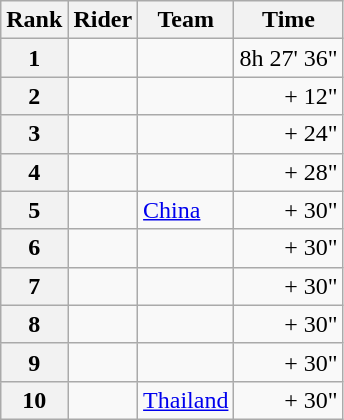<table class="wikitable" margin-bottom:0;">
<tr>
<th scope="col">Rank</th>
<th scope="col">Rider</th>
<th scope="col">Team</th>
<th scope="col">Time</th>
</tr>
<tr>
<th scope="row">1</th>
<td> </td>
<td></td>
<td align="right">8h 27' 36"</td>
</tr>
<tr>
<th scope="row">2</th>
<td></td>
<td></td>
<td align="right">+ 12"</td>
</tr>
<tr>
<th scope="row">3</th>
<td></td>
<td></td>
<td align="right">+ 24"</td>
</tr>
<tr>
<th scope="row">4</th>
<td></td>
<td></td>
<td align="right">+ 28"</td>
</tr>
<tr>
<th scope="row">5</th>
<td></td>
<td><a href='#'>China</a></td>
<td align="right">+ 30"</td>
</tr>
<tr>
<th scope="row">6</th>
<td></td>
<td></td>
<td align="right">+ 30"</td>
</tr>
<tr>
<th scope="row">7</th>
<td></td>
<td></td>
<td align="right">+ 30"</td>
</tr>
<tr>
<th scope="row">8</th>
<td></td>
<td></td>
<td align="right">+ 30"</td>
</tr>
<tr>
<th scope="row">9</th>
<td></td>
<td></td>
<td align="right">+ 30"</td>
</tr>
<tr>
<th scope="row">10</th>
<td></td>
<td><a href='#'>Thailand</a></td>
<td align="right">+ 30"</td>
</tr>
</table>
